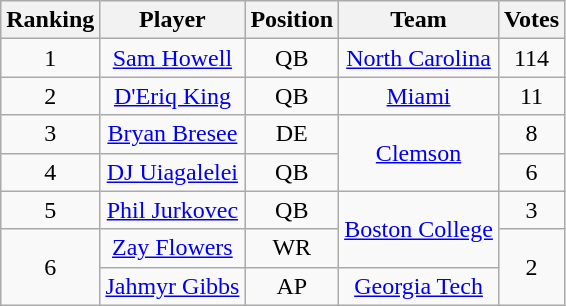<table class="wikitable" style="text-align: center;">
<tr>
<th>Ranking</th>
<th>Player</th>
<th>Position</th>
<th>Team</th>
<th>Votes</th>
</tr>
<tr>
<td>1</td>
<td><a href='#'>Sam Howell</a></td>
<td>QB</td>
<td><a href='#'>North Carolina</a></td>
<td>114</td>
</tr>
<tr>
<td>2</td>
<td><a href='#'>D'Eriq King</a></td>
<td>QB</td>
<td><a href='#'>Miami</a></td>
<td>11</td>
</tr>
<tr>
<td>3</td>
<td><a href='#'>Bryan Bresee</a></td>
<td>DE</td>
<td rowspan=2><a href='#'>Clemson</a></td>
<td>8</td>
</tr>
<tr>
<td>4</td>
<td><a href='#'>DJ Uiagalelei</a></td>
<td>QB</td>
<td>6</td>
</tr>
<tr>
<td>5</td>
<td><a href='#'>Phil Jurkovec</a></td>
<td>QB</td>
<td rowspan=2><a href='#'>Boston College</a></td>
<td>3</td>
</tr>
<tr>
<td rowspan=2>6</td>
<td><a href='#'>Zay Flowers</a></td>
<td>WR</td>
<td rowspan=2>2</td>
</tr>
<tr>
<td><a href='#'>Jahmyr Gibbs</a></td>
<td>AP</td>
<td><a href='#'>Georgia Tech</a></td>
</tr>
</table>
